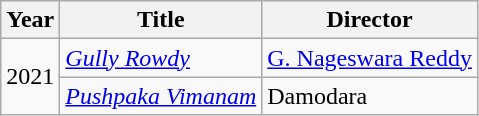<table class="wikitable">
<tr>
<th>Year</th>
<th>Title</th>
<th>Director</th>
</tr>
<tr>
<td rowspan="2">2021</td>
<td><em><a href='#'>Gully Rowdy</a></em></td>
<td><a href='#'>G. Nageswara Reddy</a></td>
</tr>
<tr>
<td><a href='#'><em>Pushpaka Vimanam</em></a></td>
<td>Damodara</td>
</tr>
</table>
